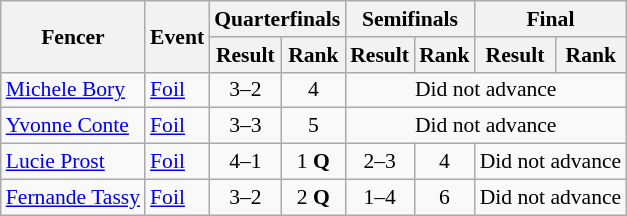<table class=wikitable style="font-size:90%">
<tr>
<th rowspan=2>Fencer</th>
<th rowspan=2>Event</th>
<th colspan=2>Quarterfinals</th>
<th colspan=2>Semifinals</th>
<th colspan=2>Final</th>
</tr>
<tr>
<th>Result</th>
<th>Rank</th>
<th>Result</th>
<th>Rank</th>
<th>Result</th>
<th>Rank</th>
</tr>
<tr>
<td><a href='#'>Michele Bory</a></td>
<td><a href='#'>Foil</a></td>
<td align=center>3–2</td>
<td align=center>4</td>
<td align=center colspan=4>Did not advance</td>
</tr>
<tr>
<td><a href='#'>Yvonne Conte</a></td>
<td><a href='#'>Foil</a></td>
<td align=center>3–3</td>
<td align=center>5</td>
<td align=center colspan=4>Did not advance</td>
</tr>
<tr>
<td><a href='#'>Lucie Prost</a></td>
<td><a href='#'>Foil</a></td>
<td align=center>4–1</td>
<td align=center>1 <strong>Q</strong></td>
<td align=center>2–3</td>
<td align=center>4</td>
<td align=center colspan=2>Did not advance</td>
</tr>
<tr>
<td><a href='#'>Fernande Tassy</a></td>
<td><a href='#'>Foil</a></td>
<td align=center>3–2</td>
<td align=center>2 <strong>Q</strong></td>
<td align=center>1–4</td>
<td align=center>6</td>
<td align=center colspan=2>Did not advance</td>
</tr>
</table>
